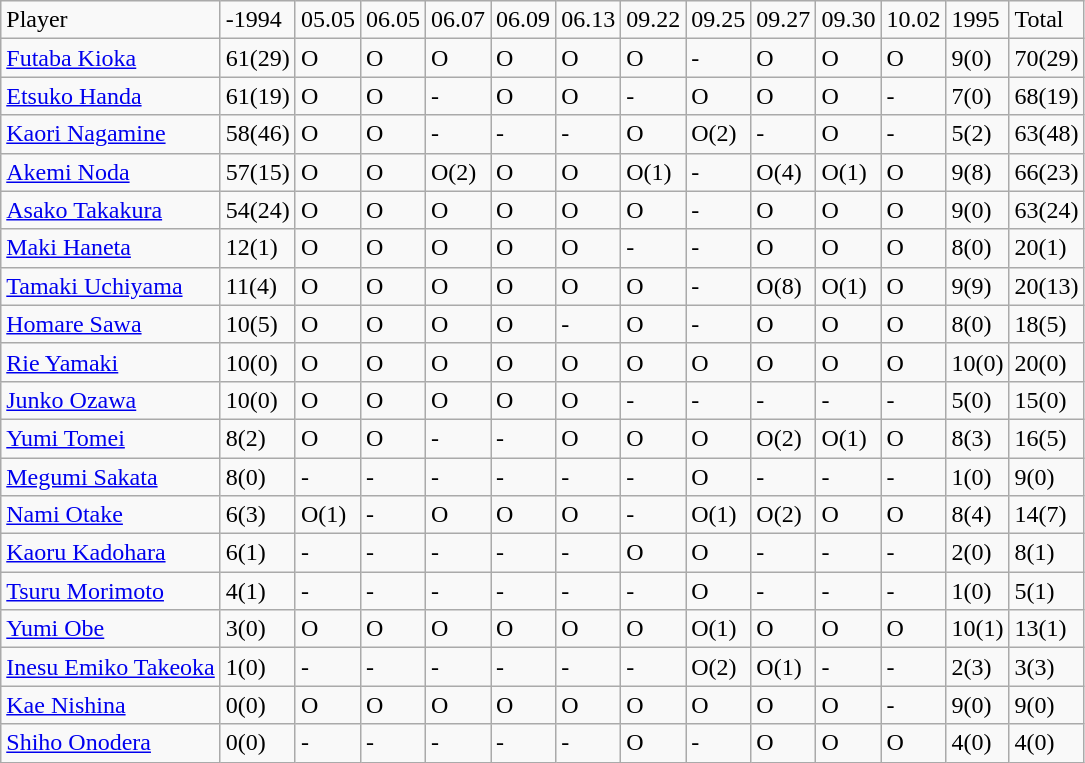<table class="wikitable" style="text-align:left;">
<tr>
<td>Player</td>
<td>-1994</td>
<td>05.05</td>
<td>06.05</td>
<td>06.07</td>
<td>06.09</td>
<td>06.13</td>
<td>09.22</td>
<td>09.25</td>
<td>09.27</td>
<td>09.30</td>
<td>10.02</td>
<td>1995</td>
<td>Total</td>
</tr>
<tr>
<td><a href='#'>Futaba Kioka</a></td>
<td>61(29)</td>
<td>O</td>
<td>O</td>
<td>O</td>
<td>O</td>
<td>O</td>
<td>O</td>
<td>-</td>
<td>O</td>
<td>O</td>
<td>O</td>
<td>9(0)</td>
<td>70(29)</td>
</tr>
<tr>
<td><a href='#'>Etsuko Handa</a></td>
<td>61(19)</td>
<td>O</td>
<td>O</td>
<td>-</td>
<td>O</td>
<td>O</td>
<td>-</td>
<td>O</td>
<td>O</td>
<td>O</td>
<td>-</td>
<td>7(0)</td>
<td>68(19)</td>
</tr>
<tr>
<td><a href='#'>Kaori Nagamine</a></td>
<td>58(46)</td>
<td>O</td>
<td>O</td>
<td>-</td>
<td>-</td>
<td>-</td>
<td>O</td>
<td>O(2)</td>
<td>-</td>
<td>O</td>
<td>-</td>
<td>5(2)</td>
<td>63(48)</td>
</tr>
<tr>
<td><a href='#'>Akemi Noda</a></td>
<td>57(15)</td>
<td>O</td>
<td>O</td>
<td>O(2)</td>
<td>O</td>
<td>O</td>
<td>O(1)</td>
<td>-</td>
<td>O(4)</td>
<td>O(1)</td>
<td>O</td>
<td>9(8)</td>
<td>66(23)</td>
</tr>
<tr>
<td><a href='#'>Asako Takakura</a></td>
<td>54(24)</td>
<td>O</td>
<td>O</td>
<td>O</td>
<td>O</td>
<td>O</td>
<td>O</td>
<td>-</td>
<td>O</td>
<td>O</td>
<td>O</td>
<td>9(0)</td>
<td>63(24)</td>
</tr>
<tr>
<td><a href='#'>Maki Haneta</a></td>
<td>12(1)</td>
<td>O</td>
<td>O</td>
<td>O</td>
<td>O</td>
<td>O</td>
<td>-</td>
<td>-</td>
<td>O</td>
<td>O</td>
<td>O</td>
<td>8(0)</td>
<td>20(1)</td>
</tr>
<tr>
<td><a href='#'>Tamaki Uchiyama</a></td>
<td>11(4)</td>
<td>O</td>
<td>O</td>
<td>O</td>
<td>O</td>
<td>O</td>
<td>O</td>
<td>-</td>
<td>O(8)</td>
<td>O(1)</td>
<td>O</td>
<td>9(9)</td>
<td>20(13)</td>
</tr>
<tr>
<td><a href='#'>Homare Sawa</a></td>
<td>10(5)</td>
<td>O</td>
<td>O</td>
<td>O</td>
<td>O</td>
<td>-</td>
<td>O</td>
<td>-</td>
<td>O</td>
<td>O</td>
<td>O</td>
<td>8(0)</td>
<td>18(5)</td>
</tr>
<tr>
<td><a href='#'>Rie Yamaki</a></td>
<td>10(0)</td>
<td>O</td>
<td>O</td>
<td>O</td>
<td>O</td>
<td>O</td>
<td>O</td>
<td>O</td>
<td>O</td>
<td>O</td>
<td>O</td>
<td>10(0)</td>
<td>20(0)</td>
</tr>
<tr>
<td><a href='#'>Junko Ozawa</a></td>
<td>10(0)</td>
<td>O</td>
<td>O</td>
<td>O</td>
<td>O</td>
<td>O</td>
<td>-</td>
<td>-</td>
<td>-</td>
<td>-</td>
<td>-</td>
<td>5(0)</td>
<td>15(0)</td>
</tr>
<tr>
<td><a href='#'>Yumi Tomei</a></td>
<td>8(2)</td>
<td>O</td>
<td>O</td>
<td>-</td>
<td>-</td>
<td>O</td>
<td>O</td>
<td>O</td>
<td>O(2)</td>
<td>O(1)</td>
<td>O</td>
<td>8(3)</td>
<td>16(5)</td>
</tr>
<tr>
<td><a href='#'>Megumi Sakata</a></td>
<td>8(0)</td>
<td>-</td>
<td>-</td>
<td>-</td>
<td>-</td>
<td>-</td>
<td>-</td>
<td>O</td>
<td>-</td>
<td>-</td>
<td>-</td>
<td>1(0)</td>
<td>9(0)</td>
</tr>
<tr>
<td><a href='#'>Nami Otake</a></td>
<td>6(3)</td>
<td>O(1)</td>
<td>-</td>
<td>O</td>
<td>O</td>
<td>O</td>
<td>-</td>
<td>O(1)</td>
<td>O(2)</td>
<td>O</td>
<td>O</td>
<td>8(4)</td>
<td>14(7)</td>
</tr>
<tr>
<td><a href='#'>Kaoru Kadohara</a></td>
<td>6(1)</td>
<td>-</td>
<td>-</td>
<td>-</td>
<td>-</td>
<td>-</td>
<td>O</td>
<td>O</td>
<td>-</td>
<td>-</td>
<td>-</td>
<td>2(0)</td>
<td>8(1)</td>
</tr>
<tr>
<td><a href='#'>Tsuru Morimoto</a></td>
<td>4(1)</td>
<td>-</td>
<td>-</td>
<td>-</td>
<td>-</td>
<td>-</td>
<td>-</td>
<td>O</td>
<td>-</td>
<td>-</td>
<td>-</td>
<td>1(0)</td>
<td>5(1)</td>
</tr>
<tr>
<td><a href='#'>Yumi Obe</a></td>
<td>3(0)</td>
<td>O</td>
<td>O</td>
<td>O</td>
<td>O</td>
<td>O</td>
<td>O</td>
<td>O(1)</td>
<td>O</td>
<td>O</td>
<td>O</td>
<td>10(1)</td>
<td>13(1)</td>
</tr>
<tr>
<td><a href='#'>Inesu Emiko Takeoka</a></td>
<td>1(0)</td>
<td>-</td>
<td>-</td>
<td>-</td>
<td>-</td>
<td>-</td>
<td>-</td>
<td>O(2)</td>
<td>O(1)</td>
<td>-</td>
<td>-</td>
<td>2(3)</td>
<td>3(3)</td>
</tr>
<tr>
<td><a href='#'>Kae Nishina</a></td>
<td>0(0)</td>
<td>O</td>
<td>O</td>
<td>O</td>
<td>O</td>
<td>O</td>
<td>O</td>
<td>O</td>
<td>O</td>
<td>O</td>
<td>-</td>
<td>9(0)</td>
<td>9(0)</td>
</tr>
<tr>
<td><a href='#'>Shiho Onodera</a></td>
<td>0(0)</td>
<td>-</td>
<td>-</td>
<td>-</td>
<td>-</td>
<td>-</td>
<td>O</td>
<td>-</td>
<td>O</td>
<td>O</td>
<td>O</td>
<td>4(0)</td>
<td>4(0)</td>
</tr>
</table>
